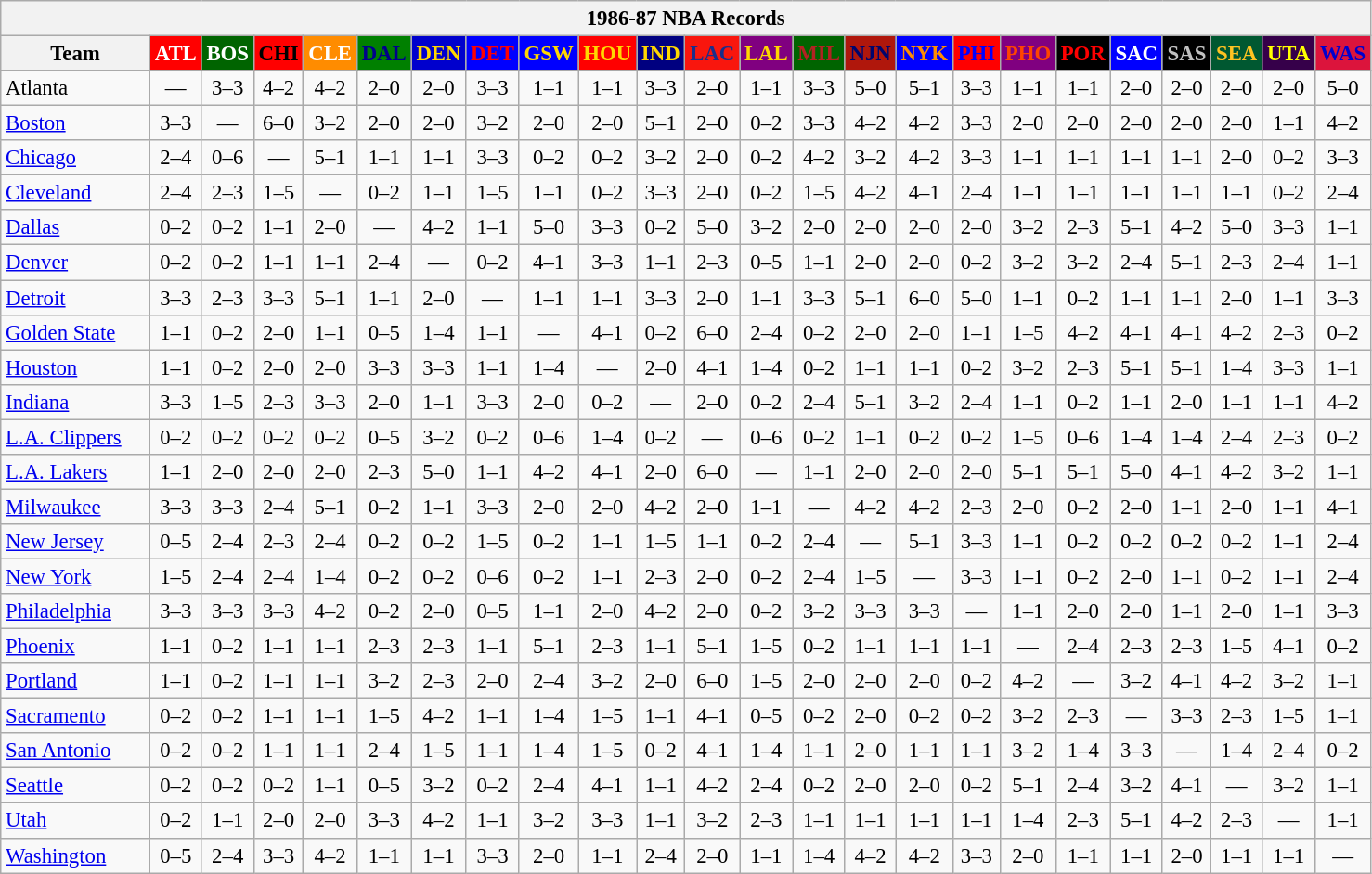<table class="wikitable" style="font-size:95%; text-align:center;">
<tr>
<th colspan=24>1986-87 NBA Records</th>
</tr>
<tr>
<th width=100>Team</th>
<th style="background:#FF0000;color:#FFFFFF;width=35">ATL</th>
<th style="background:#006400;color:#FFFFFF;width=35">BOS</th>
<th style="background:#FF0000;color:#000000;width=35">CHI</th>
<th style="background:#FF8C00;color:#FFFFFF;width=35">CLE</th>
<th style="background:#008000;color:#00008B;width=35">DAL</th>
<th style="background:#0000CD;color:#FFD700;width=35">DEN</th>
<th style="background:#0000FF;color:#FF0000;width=35">DET</th>
<th style="background:#0000FF;color:#FFD700;width=35">GSW</th>
<th style="background:#FF0000;color:#FFD700;width=35">HOU</th>
<th style="background:#000080;color:#FFD700;width=35">IND</th>
<th style="background:#F9160D;color:#1A2E8B;width=35">LAC</th>
<th style="background:#800080;color:#FFD700;width=35">LAL</th>
<th style="background:#006400;color:#B22222;width=35">MIL</th>
<th style="background:#B0170C;color:#00056D;width=35">NJN</th>
<th style="background:#0000FF;color:#FF8C00;width=35">NYK</th>
<th style="background:#FF0000;color:#0000FF;width=35">PHI</th>
<th style="background:#800080;color:#FF4500;width=35">PHO</th>
<th style="background:#000000;color:#FF0000;width=35">POR</th>
<th style="background:#0000FF;color:#FFFFFF;width=35">SAC</th>
<th style="background:#000000;color:#C0C0C0;width=35">SAS</th>
<th style="background:#005831;color:#FFC322;width=35">SEA</th>
<th style="background:#36004A;color:#FFFF00;width=35">UTA</th>
<th style="background:#DC143C;color:#0000CD;width=35">WAS</th>
</tr>
<tr>
<td style="text-align:left;">Atlanta</td>
<td>—</td>
<td>3–3</td>
<td>4–2</td>
<td>4–2</td>
<td>2–0</td>
<td>2–0</td>
<td>3–3</td>
<td>1–1</td>
<td>1–1</td>
<td>3–3</td>
<td>2–0</td>
<td>1–1</td>
<td>3–3</td>
<td>5–0</td>
<td>5–1</td>
<td>3–3</td>
<td>1–1</td>
<td>1–1</td>
<td>2–0</td>
<td>2–0</td>
<td>2–0</td>
<td>2–0</td>
<td>5–0</td>
</tr>
<tr>
<td style="text-align:left;"><a href='#'>Boston</a></td>
<td>3–3</td>
<td>—</td>
<td>6–0</td>
<td>3–2</td>
<td>2–0</td>
<td>2–0</td>
<td>3–2</td>
<td>2–0</td>
<td>2–0</td>
<td>5–1</td>
<td>2–0</td>
<td>0–2</td>
<td>3–3</td>
<td>4–2</td>
<td>4–2</td>
<td>3–3</td>
<td>2–0</td>
<td>2–0</td>
<td>2–0</td>
<td>2–0</td>
<td>2–0</td>
<td>1–1</td>
<td>4–2</td>
</tr>
<tr>
<td style="text-align:left;"><a href='#'>Chicago</a></td>
<td>2–4</td>
<td>0–6</td>
<td>—</td>
<td>5–1</td>
<td>1–1</td>
<td>1–1</td>
<td>3–3</td>
<td>0–2</td>
<td>0–2</td>
<td>3–2</td>
<td>2–0</td>
<td>0–2</td>
<td>4–2</td>
<td>3–2</td>
<td>4–2</td>
<td>3–3</td>
<td>1–1</td>
<td>1–1</td>
<td>1–1</td>
<td>1–1</td>
<td>2–0</td>
<td>0–2</td>
<td>3–3</td>
</tr>
<tr>
<td style="text-align:left;"><a href='#'>Cleveland</a></td>
<td>2–4</td>
<td>2–3</td>
<td>1–5</td>
<td>—</td>
<td>0–2</td>
<td>1–1</td>
<td>1–5</td>
<td>1–1</td>
<td>0–2</td>
<td>3–3</td>
<td>2–0</td>
<td>0–2</td>
<td>1–5</td>
<td>4–2</td>
<td>4–1</td>
<td>2–4</td>
<td>1–1</td>
<td>1–1</td>
<td>1–1</td>
<td>1–1</td>
<td>1–1</td>
<td>0–2</td>
<td>2–4</td>
</tr>
<tr>
<td style="text-align:left;"><a href='#'>Dallas</a></td>
<td>0–2</td>
<td>0–2</td>
<td>1–1</td>
<td>2–0</td>
<td>—</td>
<td>4–2</td>
<td>1–1</td>
<td>5–0</td>
<td>3–3</td>
<td>0–2</td>
<td>5–0</td>
<td>3–2</td>
<td>2–0</td>
<td>2–0</td>
<td>2–0</td>
<td>2–0</td>
<td>3–2</td>
<td>2–3</td>
<td>5–1</td>
<td>4–2</td>
<td>5–0</td>
<td>3–3</td>
<td>1–1</td>
</tr>
<tr>
<td style="text-align:left;"><a href='#'>Denver</a></td>
<td>0–2</td>
<td>0–2</td>
<td>1–1</td>
<td>1–1</td>
<td>2–4</td>
<td>—</td>
<td>0–2</td>
<td>4–1</td>
<td>3–3</td>
<td>1–1</td>
<td>2–3</td>
<td>0–5</td>
<td>1–1</td>
<td>2–0</td>
<td>2–0</td>
<td>0–2</td>
<td>3–2</td>
<td>3–2</td>
<td>2–4</td>
<td>5–1</td>
<td>2–3</td>
<td>2–4</td>
<td>1–1</td>
</tr>
<tr>
<td style="text-align:left;"><a href='#'>Detroit</a></td>
<td>3–3</td>
<td>2–3</td>
<td>3–3</td>
<td>5–1</td>
<td>1–1</td>
<td>2–0</td>
<td>—</td>
<td>1–1</td>
<td>1–1</td>
<td>3–3</td>
<td>2–0</td>
<td>1–1</td>
<td>3–3</td>
<td>5–1</td>
<td>6–0</td>
<td>5–0</td>
<td>1–1</td>
<td>0–2</td>
<td>1–1</td>
<td>1–1</td>
<td>2–0</td>
<td>1–1</td>
<td>3–3</td>
</tr>
<tr>
<td style="text-align:left;"><a href='#'>Golden State</a></td>
<td>1–1</td>
<td>0–2</td>
<td>2–0</td>
<td>1–1</td>
<td>0–5</td>
<td>1–4</td>
<td>1–1</td>
<td>—</td>
<td>4–1</td>
<td>0–2</td>
<td>6–0</td>
<td>2–4</td>
<td>0–2</td>
<td>2–0</td>
<td>2–0</td>
<td>1–1</td>
<td>1–5</td>
<td>4–2</td>
<td>4–1</td>
<td>4–1</td>
<td>4–2</td>
<td>2–3</td>
<td>0–2</td>
</tr>
<tr>
<td style="text-align:left;"><a href='#'>Houston</a></td>
<td>1–1</td>
<td>0–2</td>
<td>2–0</td>
<td>2–0</td>
<td>3–3</td>
<td>3–3</td>
<td>1–1</td>
<td>1–4</td>
<td>—</td>
<td>2–0</td>
<td>4–1</td>
<td>1–4</td>
<td>0–2</td>
<td>1–1</td>
<td>1–1</td>
<td>0–2</td>
<td>3–2</td>
<td>2–3</td>
<td>5–1</td>
<td>5–1</td>
<td>1–4</td>
<td>3–3</td>
<td>1–1</td>
</tr>
<tr>
<td style="text-align:left;"><a href='#'>Indiana</a></td>
<td>3–3</td>
<td>1–5</td>
<td>2–3</td>
<td>3–3</td>
<td>2–0</td>
<td>1–1</td>
<td>3–3</td>
<td>2–0</td>
<td>0–2</td>
<td>—</td>
<td>2–0</td>
<td>0–2</td>
<td>2–4</td>
<td>5–1</td>
<td>3–2</td>
<td>2–4</td>
<td>1–1</td>
<td>0–2</td>
<td>1–1</td>
<td>2–0</td>
<td>1–1</td>
<td>1–1</td>
<td>4–2</td>
</tr>
<tr>
<td style="text-align:left;"><a href='#'>L.A. Clippers</a></td>
<td>0–2</td>
<td>0–2</td>
<td>0–2</td>
<td>0–2</td>
<td>0–5</td>
<td>3–2</td>
<td>0–2</td>
<td>0–6</td>
<td>1–4</td>
<td>0–2</td>
<td>—</td>
<td>0–6</td>
<td>0–2</td>
<td>1–1</td>
<td>0–2</td>
<td>0–2</td>
<td>1–5</td>
<td>0–6</td>
<td>1–4</td>
<td>1–4</td>
<td>2–4</td>
<td>2–3</td>
<td>0–2</td>
</tr>
<tr>
<td style="text-align:left;"><a href='#'>L.A. Lakers</a></td>
<td>1–1</td>
<td>2–0</td>
<td>2–0</td>
<td>2–0</td>
<td>2–3</td>
<td>5–0</td>
<td>1–1</td>
<td>4–2</td>
<td>4–1</td>
<td>2–0</td>
<td>6–0</td>
<td>—</td>
<td>1–1</td>
<td>2–0</td>
<td>2–0</td>
<td>2–0</td>
<td>5–1</td>
<td>5–1</td>
<td>5–0</td>
<td>4–1</td>
<td>4–2</td>
<td>3–2</td>
<td>1–1</td>
</tr>
<tr>
<td style="text-align:left;"><a href='#'>Milwaukee</a></td>
<td>3–3</td>
<td>3–3</td>
<td>2–4</td>
<td>5–1</td>
<td>0–2</td>
<td>1–1</td>
<td>3–3</td>
<td>2–0</td>
<td>2–0</td>
<td>4–2</td>
<td>2–0</td>
<td>1–1</td>
<td>—</td>
<td>4–2</td>
<td>4–2</td>
<td>2–3</td>
<td>2–0</td>
<td>0–2</td>
<td>2–0</td>
<td>1–1</td>
<td>2–0</td>
<td>1–1</td>
<td>4–1</td>
</tr>
<tr>
<td style="text-align:left;"><a href='#'>New Jersey</a></td>
<td>0–5</td>
<td>2–4</td>
<td>2–3</td>
<td>2–4</td>
<td>0–2</td>
<td>0–2</td>
<td>1–5</td>
<td>0–2</td>
<td>1–1</td>
<td>1–5</td>
<td>1–1</td>
<td>0–2</td>
<td>2–4</td>
<td>—</td>
<td>5–1</td>
<td>3–3</td>
<td>1–1</td>
<td>0–2</td>
<td>0–2</td>
<td>0–2</td>
<td>0–2</td>
<td>1–1</td>
<td>2–4</td>
</tr>
<tr>
<td style="text-align:left;"><a href='#'>New York</a></td>
<td>1–5</td>
<td>2–4</td>
<td>2–4</td>
<td>1–4</td>
<td>0–2</td>
<td>0–2</td>
<td>0–6</td>
<td>0–2</td>
<td>1–1</td>
<td>2–3</td>
<td>2–0</td>
<td>0–2</td>
<td>2–4</td>
<td>1–5</td>
<td>—</td>
<td>3–3</td>
<td>1–1</td>
<td>0–2</td>
<td>2–0</td>
<td>1–1</td>
<td>0–2</td>
<td>1–1</td>
<td>2–4</td>
</tr>
<tr>
<td style="text-align:left;"><a href='#'>Philadelphia</a></td>
<td>3–3</td>
<td>3–3</td>
<td>3–3</td>
<td>4–2</td>
<td>0–2</td>
<td>2–0</td>
<td>0–5</td>
<td>1–1</td>
<td>2–0</td>
<td>4–2</td>
<td>2–0</td>
<td>0–2</td>
<td>3–2</td>
<td>3–3</td>
<td>3–3</td>
<td>—</td>
<td>1–1</td>
<td>2–0</td>
<td>2–0</td>
<td>1–1</td>
<td>2–0</td>
<td>1–1</td>
<td>3–3</td>
</tr>
<tr>
<td style="text-align:left;"><a href='#'>Phoenix</a></td>
<td>1–1</td>
<td>0–2</td>
<td>1–1</td>
<td>1–1</td>
<td>2–3</td>
<td>2–3</td>
<td>1–1</td>
<td>5–1</td>
<td>2–3</td>
<td>1–1</td>
<td>5–1</td>
<td>1–5</td>
<td>0–2</td>
<td>1–1</td>
<td>1–1</td>
<td>1–1</td>
<td>—</td>
<td>2–4</td>
<td>2–3</td>
<td>2–3</td>
<td>1–5</td>
<td>4–1</td>
<td>0–2</td>
</tr>
<tr>
<td style="text-align:left;"><a href='#'>Portland</a></td>
<td>1–1</td>
<td>0–2</td>
<td>1–1</td>
<td>1–1</td>
<td>3–2</td>
<td>2–3</td>
<td>2–0</td>
<td>2–4</td>
<td>3–2</td>
<td>2–0</td>
<td>6–0</td>
<td>1–5</td>
<td>2–0</td>
<td>2–0</td>
<td>2–0</td>
<td>0–2</td>
<td>4–2</td>
<td>—</td>
<td>3–2</td>
<td>4–1</td>
<td>4–2</td>
<td>3–2</td>
<td>1–1</td>
</tr>
<tr>
<td style="text-align:left;"><a href='#'>Sacramento</a></td>
<td>0–2</td>
<td>0–2</td>
<td>1–1</td>
<td>1–1</td>
<td>1–5</td>
<td>4–2</td>
<td>1–1</td>
<td>1–4</td>
<td>1–5</td>
<td>1–1</td>
<td>4–1</td>
<td>0–5</td>
<td>0–2</td>
<td>2–0</td>
<td>0–2</td>
<td>0–2</td>
<td>3–2</td>
<td>2–3</td>
<td>—</td>
<td>3–3</td>
<td>2–3</td>
<td>1–5</td>
<td>1–1</td>
</tr>
<tr>
<td style="text-align:left;"><a href='#'>San Antonio</a></td>
<td>0–2</td>
<td>0–2</td>
<td>1–1</td>
<td>1–1</td>
<td>2–4</td>
<td>1–5</td>
<td>1–1</td>
<td>1–4</td>
<td>1–5</td>
<td>0–2</td>
<td>4–1</td>
<td>1–4</td>
<td>1–1</td>
<td>2–0</td>
<td>1–1</td>
<td>1–1</td>
<td>3–2</td>
<td>1–4</td>
<td>3–3</td>
<td>—</td>
<td>1–4</td>
<td>2–4</td>
<td>0–2</td>
</tr>
<tr>
<td style="text-align:left;"><a href='#'>Seattle</a></td>
<td>0–2</td>
<td>0–2</td>
<td>0–2</td>
<td>1–1</td>
<td>0–5</td>
<td>3–2</td>
<td>0–2</td>
<td>2–4</td>
<td>4–1</td>
<td>1–1</td>
<td>4–2</td>
<td>2–4</td>
<td>0–2</td>
<td>2–0</td>
<td>2–0</td>
<td>0–2</td>
<td>5–1</td>
<td>2–4</td>
<td>3–2</td>
<td>4–1</td>
<td>—</td>
<td>3–2</td>
<td>1–1</td>
</tr>
<tr>
<td style="text-align:left;"><a href='#'>Utah</a></td>
<td>0–2</td>
<td>1–1</td>
<td>2–0</td>
<td>2–0</td>
<td>3–3</td>
<td>4–2</td>
<td>1–1</td>
<td>3–2</td>
<td>3–3</td>
<td>1–1</td>
<td>3–2</td>
<td>2–3</td>
<td>1–1</td>
<td>1–1</td>
<td>1–1</td>
<td>1–1</td>
<td>1–4</td>
<td>2–3</td>
<td>5–1</td>
<td>4–2</td>
<td>2–3</td>
<td>—</td>
<td>1–1</td>
</tr>
<tr>
<td style="text-align:left;"><a href='#'>Washington</a></td>
<td>0–5</td>
<td>2–4</td>
<td>3–3</td>
<td>4–2</td>
<td>1–1</td>
<td>1–1</td>
<td>3–3</td>
<td>2–0</td>
<td>1–1</td>
<td>2–4</td>
<td>2–0</td>
<td>1–1</td>
<td>1–4</td>
<td>4–2</td>
<td>4–2</td>
<td>3–3</td>
<td>2–0</td>
<td>1–1</td>
<td>1–1</td>
<td>2–0</td>
<td>1–1</td>
<td>1–1</td>
<td>—</td>
</tr>
</table>
